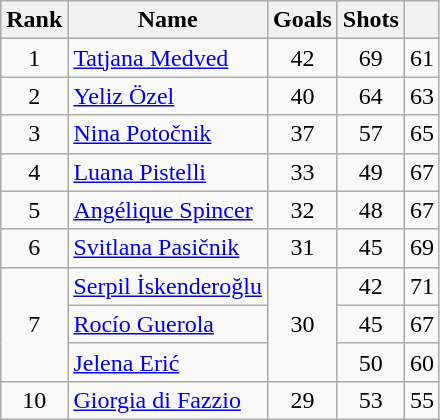<table class="wikitable sortable" style="text-align: center;">
<tr>
<th>Rank</th>
<th>Name</th>
<th>Goals</th>
<th>Shots</th>
<th></th>
</tr>
<tr>
<td>1</td>
<td align=left> <a href='#'>Tatjana Medved</a></td>
<td>42</td>
<td>69</td>
<td>61</td>
</tr>
<tr>
<td>2</td>
<td align=left> <a href='#'>Yeliz Özel</a></td>
<td>40</td>
<td>64</td>
<td>63</td>
</tr>
<tr>
<td>3</td>
<td align=left> <a href='#'>Nina Potočnik</a></td>
<td>37</td>
<td>57</td>
<td>65</td>
</tr>
<tr>
<td>4</td>
<td align=left> <a href='#'>Luana Pistelli</a></td>
<td>33</td>
<td>49</td>
<td>67</td>
</tr>
<tr>
<td>5</td>
<td align=left> <a href='#'>Angélique Spincer</a></td>
<td>32</td>
<td>48</td>
<td>67</td>
</tr>
<tr>
<td>6</td>
<td align=left> <a href='#'>Svitlana Pasičnik</a></td>
<td>31</td>
<td>45</td>
<td>69</td>
</tr>
<tr>
<td rowspan=3>7</td>
<td align=left> <a href='#'>Serpil İskenderoğlu</a></td>
<td rowspan=3>30</td>
<td>42</td>
<td>71</td>
</tr>
<tr>
<td align=left> <a href='#'>Rocío Guerola</a></td>
<td>45</td>
<td>67</td>
</tr>
<tr>
<td align=left> <a href='#'>Jelena Erić</a></td>
<td>50</td>
<td>60</td>
</tr>
<tr>
<td>10</td>
<td align=left> <a href='#'>Giorgia di Fazzio</a></td>
<td>29</td>
<td>53</td>
<td>55</td>
</tr>
</table>
